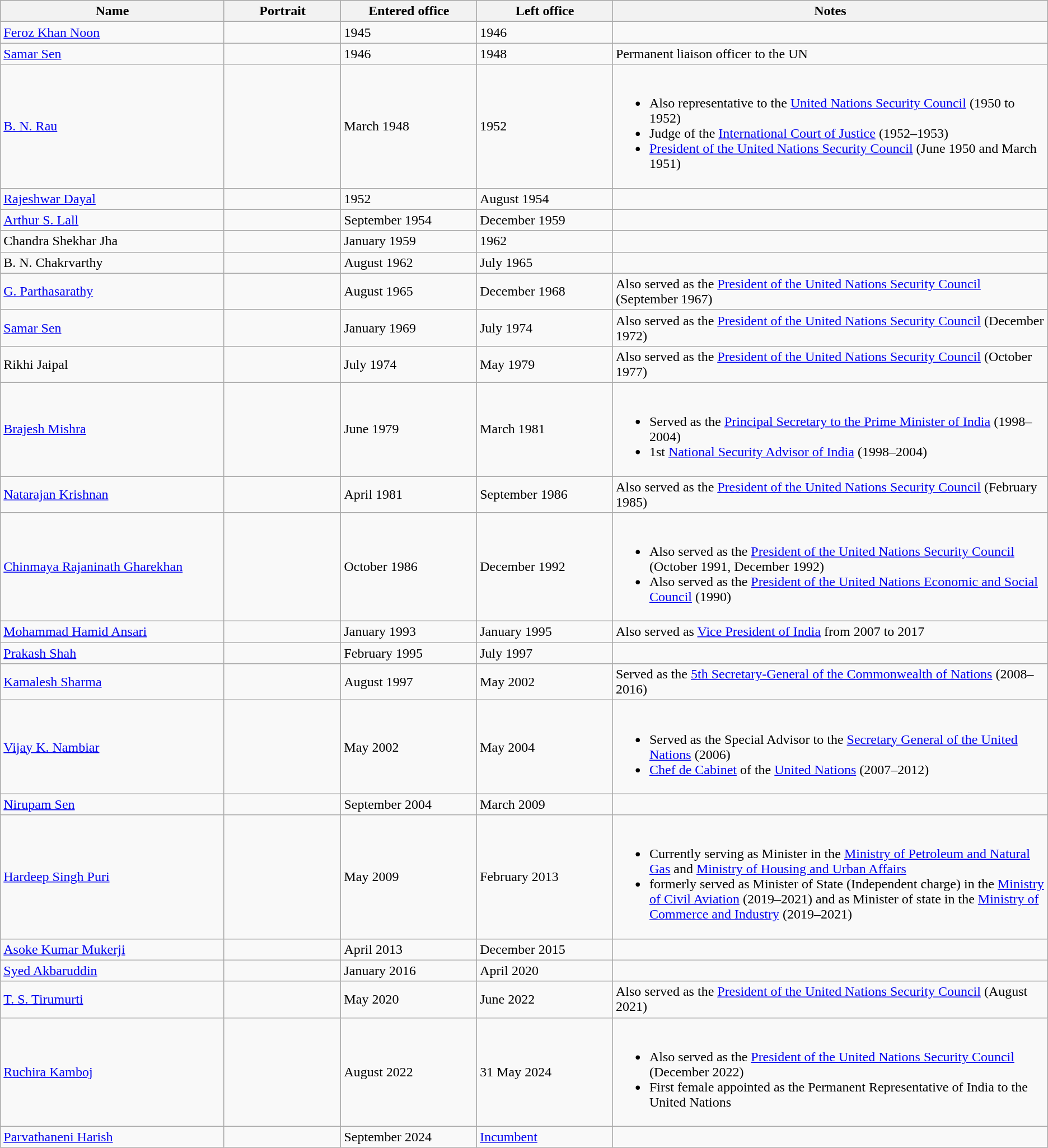<table class="wikitable" style="text-align:left">
<tr style="background:#cccccc">
<th scope="col" style="width: 300px;">Name</th>
<th scope="col" style="width: 150px;">Portrait</th>
<th scope="col" style="width: 175px;">Entered office</th>
<th scope="col" style="width: 175px;">Left office</th>
<th scope="col" style="width: 600px;">Notes</th>
</tr>
<tr>
</tr>
<tr>
<td><a href='#'>Feroz Khan Noon</a></td>
<td></td>
<td>1945</td>
<td>1946</td>
</tr>
<tr>
<td><a href='#'>Samar Sen</a></td>
<td></td>
<td>1946</td>
<td>1948</td>
<td>Permanent liaison officer to the UN</td>
</tr>
<tr>
<td><a href='#'>B. N. Rau</a></td>
<td></td>
<td>March 1948</td>
<td>1952</td>
<td><br><ul><li>Also representative to the <a href='#'>United Nations Security Council</a> (1950 to 1952)</li><li>Judge of the <a href='#'>International Court of Justice</a> (1952–1953)</li><li><a href='#'>President of the United Nations Security Council</a> (June 1950 and March 1951)</li></ul></td>
</tr>
<tr>
<td><a href='#'>Rajeshwar Dayal</a></td>
<td></td>
<td>1952</td>
<td>August 1954</td>
<td></td>
</tr>
<tr>
<td><a href='#'>Arthur S. Lall</a></td>
<td></td>
<td>September 1954</td>
<td>December 1959</td>
<td></td>
</tr>
<tr>
<td>Chandra Shekhar Jha</td>
<td></td>
<td>January 1959</td>
<td>1962</td>
<td></td>
</tr>
<tr>
<td>B. N. Chakrvarthy</td>
<td></td>
<td>August 1962</td>
<td>July 1965</td>
<td></td>
</tr>
<tr>
<td><a href='#'>G. Parthasarathy</a></td>
<td></td>
<td>August 1965</td>
<td>December 1968</td>
<td>Also served as the <a href='#'>President of the United Nations Security Council</a> (September 1967)</td>
</tr>
<tr>
<td><a href='#'>Samar Sen</a></td>
<td></td>
<td>January 1969</td>
<td>July 1974</td>
<td>Also served as the <a href='#'>President of the United Nations Security Council</a> (December 1972)</td>
</tr>
<tr>
<td>Rikhi Jaipal</td>
<td></td>
<td>July 1974</td>
<td>May 1979</td>
<td>Also served as the <a href='#'>President of the United Nations Security Council</a> (October 1977)</td>
</tr>
<tr>
<td><a href='#'>Brajesh Mishra</a></td>
<td></td>
<td>June 1979</td>
<td>March 1981</td>
<td><br><ul><li>Served as the <a href='#'>Principal Secretary to the Prime Minister of India</a> (1998–2004)</li><li>1st <a href='#'>National Security Advisor of India</a> (1998–2004)</li></ul></td>
</tr>
<tr>
<td><a href='#'>Natarajan Krishnan</a></td>
<td></td>
<td>April 1981</td>
<td>September 1986</td>
<td>Also served as the <a href='#'>President of the United Nations Security Council</a> (February 1985)</td>
</tr>
<tr>
<td><a href='#'>Chinmaya Rajaninath Gharekhan</a></td>
<td></td>
<td>October 1986</td>
<td>December 1992</td>
<td><br><ul><li>Also served as the <a href='#'>President of the United Nations Security Council</a> (October 1991, December 1992)</li><li>Also served as the <a href='#'>President of the United Nations Economic and Social Council</a> (1990)</li></ul></td>
</tr>
<tr>
<td><a href='#'>Mohammad Hamid Ansari</a></td>
<td></td>
<td>January 1993</td>
<td>January 1995</td>
<td>Also served as <a href='#'>Vice President of India</a> from 2007 to 2017</td>
</tr>
<tr>
<td><a href='#'>Prakash Shah</a></td>
<td></td>
<td>February 1995</td>
<td>July 1997</td>
<td></td>
</tr>
<tr>
<td><a href='#'>Kamalesh Sharma</a></td>
<td></td>
<td>August 1997</td>
<td>May 2002</td>
<td>Served as the <a href='#'>5th Secretary-General of the Commonwealth of Nations</a> (2008–2016)</td>
</tr>
<tr>
<td><a href='#'>Vijay K. Nambiar</a></td>
<td></td>
<td>May 2002</td>
<td>May 2004</td>
<td><br><ul><li>Served as the Special Advisor to the <a href='#'>Secretary General of the United Nations</a> (2006)</li><li><a href='#'>Chef de Cabinet</a> of the <a href='#'>United Nations</a> (2007–2012)</li></ul></td>
</tr>
<tr>
<td><a href='#'>Nirupam Sen</a></td>
<td></td>
<td>September 2004</td>
<td>March 2009</td>
<td></td>
</tr>
<tr>
<td><a href='#'>Hardeep Singh Puri</a></td>
<td></td>
<td>May 2009</td>
<td>February 2013</td>
<td><br><ul><li>Currently serving as Minister in the <a href='#'>Ministry of Petroleum and Natural Gas</a> and <a href='#'>Ministry of Housing and Urban Affairs</a></li><li>formerly served as Minister of State (Independent charge) in the <a href='#'>Ministry of Civil Aviation</a> (2019–2021) and as Minister of state in the <a href='#'>Ministry of Commerce and Industry</a> (2019–2021)</li></ul></td>
</tr>
<tr>
<td><a href='#'>Asoke Kumar Mukerji</a></td>
<td></td>
<td>April 2013</td>
<td>December 2015</td>
<td></td>
</tr>
<tr>
<td><a href='#'>Syed Akbaruddin</a></td>
<td></td>
<td>January 2016</td>
<td>April 2020</td>
<td></td>
</tr>
<tr>
<td><a href='#'>T. S. Tirumurti</a></td>
<td></td>
<td>May 2020</td>
<td>June 2022</td>
<td>Also served as the <a href='#'>President of the United Nations Security Council</a> (August 2021)</td>
</tr>
<tr>
<td><a href='#'>Ruchira Kamboj</a></td>
<td></td>
<td>August 2022</td>
<td>31 May 2024</td>
<td><br><ul><li>Also served as the <a href='#'>President of the United Nations Security Council</a> (December 2022)</li><li>First female appointed as the Permanent Representative of India to the United Nations</li></ul></td>
</tr>
<tr>
<td><a href='#'>Parvathaneni Harish</a></td>
<td></td>
<td>September 2024</td>
<td><a href='#'>Incumbent</a></td>
<td></td>
</tr>
</table>
